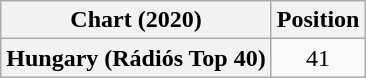<table class="wikitable plainrowheaders" style="text-align:center">
<tr>
<th scope="col">Chart (2020)</th>
<th scope="col">Position</th>
</tr>
<tr>
<th scope="row">Hungary (Rádiós Top 40)</th>
<td>41</td>
</tr>
</table>
